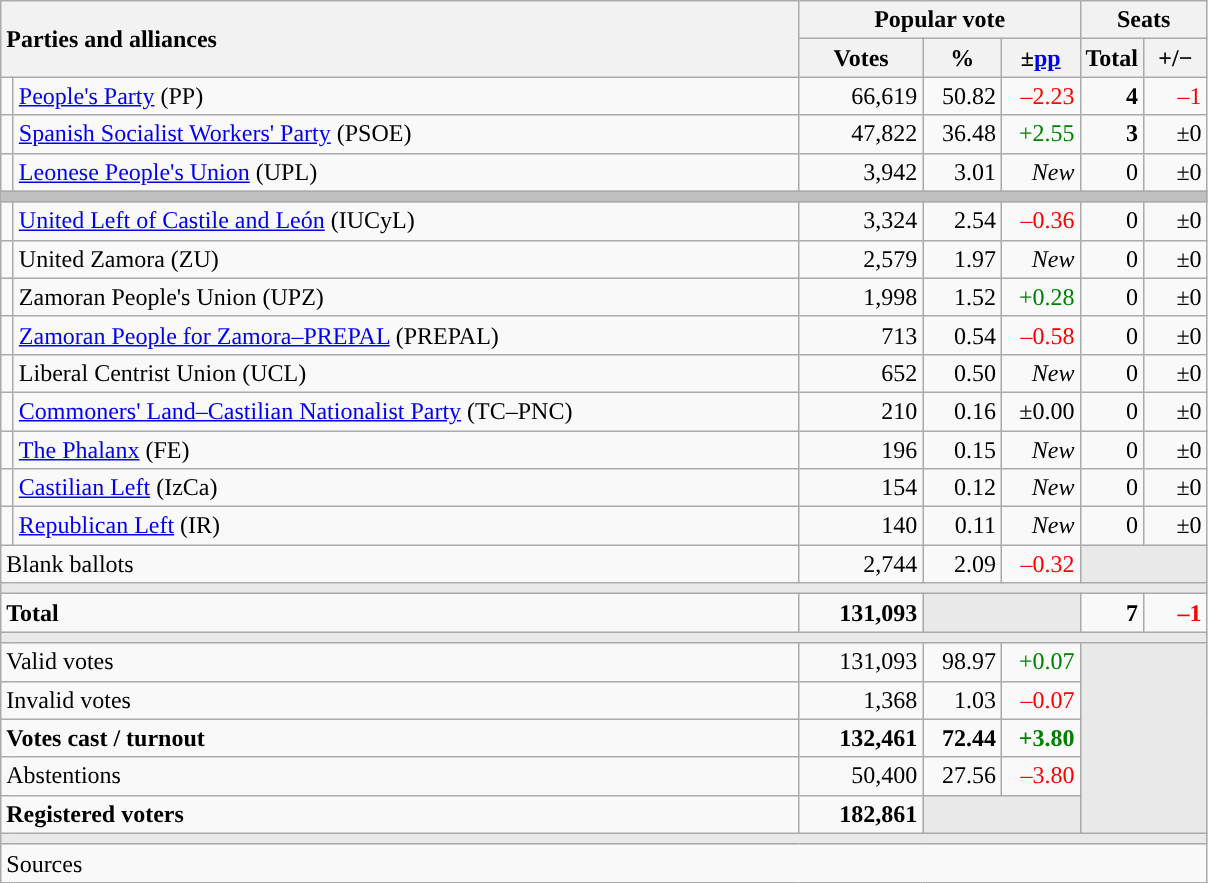<table class="wikitable" style="text-align:right;">
<tr>
<th style="text-align:left;" rowspan="2" colspan="2" width="525">Parties and alliances</th>
<th colspan="3">Popular vote</th>
<th colspan="2">Seats</th>
</tr>
<tr>
<th width="75">Votes</th>
<th width="45">%</th>
<th width="45">±<a href='#'>pp</a></th>
<th width="35">Total</th>
<th width="35">+/−</th>
</tr>
<tr>
<td width="1" style="color:inherit;background:"></td>
<td align="left"><a href='#'>People's Party</a> (PP)</td>
<td>66,619</td>
<td>50.82</td>
<td style="color:red;">–2.23</td>
<td><strong>4</strong></td>
<td style="color:red;">–1</td>
</tr>
<tr>
<td style="color:inherit;background:"></td>
<td align="left"><a href='#'>Spanish Socialist Workers' Party</a> (PSOE)</td>
<td>47,822</td>
<td>36.48</td>
<td style="color:green;">+2.55</td>
<td><strong>3</strong></td>
<td>±0</td>
</tr>
<tr>
<td style="color:inherit;background:"></td>
<td align="left"><a href='#'>Leonese People's Union</a> (UPL)</td>
<td>3,942</td>
<td>3.01</td>
<td><em>New</em></td>
<td>0</td>
<td>±0</td>
</tr>
<tr>
<td colspan="7" bgcolor="#C0C0C0"></td>
</tr>
<tr>
<td style="color:inherit;background:"></td>
<td align="left"><a href='#'>United Left of Castile and León</a> (IUCyL)</td>
<td>3,324</td>
<td>2.54</td>
<td style="color:red;">–0.36</td>
<td>0</td>
<td>±0</td>
</tr>
<tr>
<td style="color:inherit;background:"></td>
<td align="left">United Zamora (ZU)</td>
<td>2,579</td>
<td>1.97</td>
<td><em>New</em></td>
<td>0</td>
<td>±0</td>
</tr>
<tr>
<td style="color:inherit;background:"></td>
<td align="left">Zamoran People's Union (UPZ)</td>
<td>1,998</td>
<td>1.52</td>
<td style="color:green;">+0.28</td>
<td>0</td>
<td>±0</td>
</tr>
<tr>
<td style="color:inherit;background:"></td>
<td align="left"><a href='#'>Zamoran People for Zamora–PREPAL</a> (PREPAL)</td>
<td>713</td>
<td>0.54</td>
<td style="color:red;">–0.58</td>
<td>0</td>
<td>±0</td>
</tr>
<tr>
<td style="color:inherit;background:"></td>
<td align="left">Liberal Centrist Union (UCL)</td>
<td>652</td>
<td>0.50</td>
<td><em>New</em></td>
<td>0</td>
<td>±0</td>
</tr>
<tr>
<td style="color:inherit;background:"></td>
<td align="left"><a href='#'>Commoners' Land–Castilian Nationalist Party</a> (TC–PNC)</td>
<td>210</td>
<td>0.16</td>
<td>±0.00</td>
<td>0</td>
<td>±0</td>
</tr>
<tr>
<td style="color:inherit;background:"></td>
<td align="left"><a href='#'>The Phalanx</a> (FE)</td>
<td>196</td>
<td>0.15</td>
<td><em>New</em></td>
<td>0</td>
<td>±0</td>
</tr>
<tr>
<td style="color:inherit;background:"></td>
<td align="left"><a href='#'>Castilian Left</a> (IzCa)</td>
<td>154</td>
<td>0.12</td>
<td><em>New</em></td>
<td>0</td>
<td>±0</td>
</tr>
<tr>
<td style="color:inherit;background:"></td>
<td align="left"><a href='#'>Republican Left</a> (IR)</td>
<td>140</td>
<td>0.11</td>
<td><em>New</em></td>
<td>0</td>
<td>±0</td>
</tr>
<tr>
<td align="left" colspan="2">Blank ballots</td>
<td>2,744</td>
<td>2.09</td>
<td style="color:red;">–0.32</td>
<td bgcolor="#E9E9E9" colspan="2"></td>
</tr>
<tr>
<td colspan="7" bgcolor="#E9E9E9"></td>
</tr>
<tr style="font-weight:bold;">
<td align="left" colspan="2">Total</td>
<td>131,093</td>
<td bgcolor="#E9E9E9" colspan="2"></td>
<td>7</td>
<td style="color:red;">–1</td>
</tr>
<tr>
<td colspan="7" bgcolor="#E9E9E9"></td>
</tr>
<tr>
<td align="left" colspan="2">Valid votes</td>
<td>131,093</td>
<td>98.97</td>
<td style="color:green;">+0.07</td>
<td bgcolor="#E9E9E9" colspan="2" rowspan="5"></td>
</tr>
<tr>
<td align="left" colspan="2">Invalid votes</td>
<td>1,368</td>
<td>1.03</td>
<td style="color:red;">–0.07</td>
</tr>
<tr style="font-weight:bold;">
<td align="left" colspan="2">Votes cast / turnout</td>
<td>132,461</td>
<td>72.44</td>
<td style="color:green;">+3.80</td>
</tr>
<tr>
<td align="left" colspan="2">Abstentions</td>
<td>50,400</td>
<td>27.56</td>
<td style="color:red;">–3.80</td>
</tr>
<tr style="font-weight:bold;">
<td align="left" colspan="2">Registered voters</td>
<td>182,861</td>
<td bgcolor="#E9E9E9" colspan="2"></td>
</tr>
<tr>
<td colspan="7" bgcolor="#E9E9E9"></td>
</tr>
<tr>
<td align="left" colspan="7">Sources</td>
</tr>
</table>
